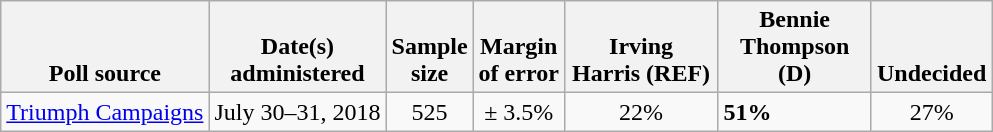<table class="wikitable">
<tr valign= bottom>
<th>Poll source</th>
<th>Date(s)<br>administered</th>
<th>Sample<br>size</th>
<th>Margin<br>of error</th>
<th style="width:95px;">Irving<br>Harris (REF)</th>
<th style="width:95px;">Bennie<br>Thompson (D)</th>
<th>Undecided</th>
</tr>
<tr>
<td><a href='#'>Triumph Campaigns</a></td>
<td align=center>July 30–31, 2018</td>
<td align=center>525</td>
<td align=center>± 3.5%</td>
<td align=center>22%</td>
<td><strong>51%</strong></td>
<td align=center>27%</td>
</tr>
</table>
